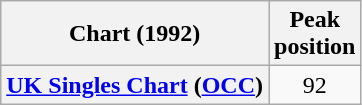<table class="wikitable plainrowheaders" style="text-align:center">
<tr>
<th>Chart (1992)</th>
<th>Peak<br>position</th>
</tr>
<tr>
<th scope="row"><a href='#'>UK Singles Chart</a> (<a href='#'>OCC</a>)</th>
<td>92</td>
</tr>
</table>
